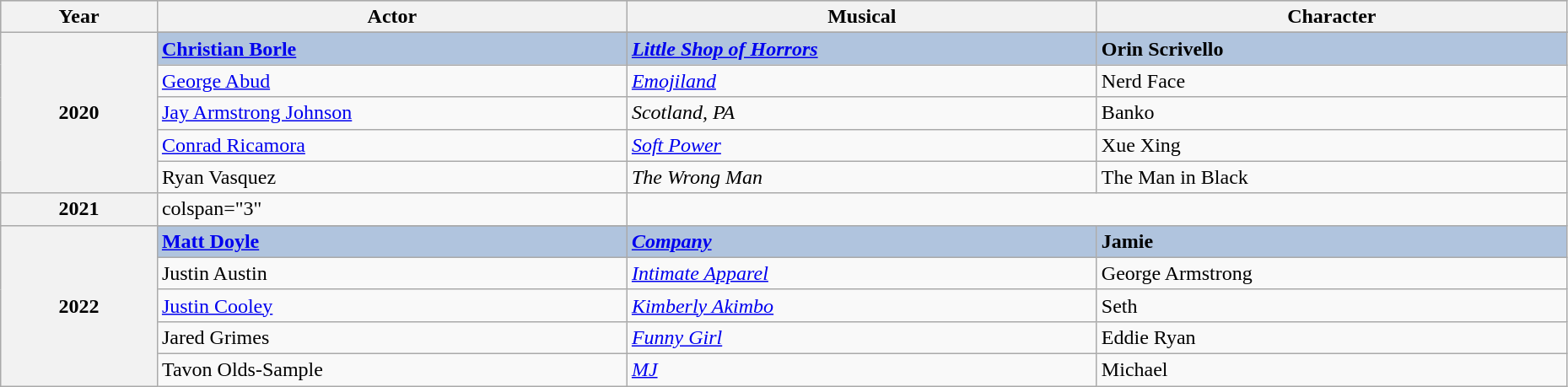<table class="wikitable" style="width:98%;">
<tr style="background:#bebebe;">
<th style="width:10%;">Year</th>
<th style="width:30%;">Actor</th>
<th style="width:30%;">Musical</th>
<th style="width:30%;">Character</th>
</tr>
<tr>
<th rowspan="6">2020</th>
</tr>
<tr style="background:#B0C4DE">
<td><strong><a href='#'>Christian Borle</a></strong></td>
<td><strong><em><a href='#'>Little Shop of Horrors</a></em></strong></td>
<td><strong>Orin Scrivello</strong></td>
</tr>
<tr>
<td><a href='#'>George Abud</a></td>
<td><em><a href='#'>Emojiland</a></em></td>
<td>Nerd Face</td>
</tr>
<tr>
<td><a href='#'>Jay Armstrong Johnson</a></td>
<td><em>Scotland, PA</em></td>
<td>Banko</td>
</tr>
<tr>
<td><a href='#'>Conrad Ricamora</a></td>
<td><em><a href='#'>Soft Power</a></em></td>
<td>Xue Xing</td>
</tr>
<tr>
<td>Ryan Vasquez</td>
<td><em>The Wrong Man</em></td>
<td>The Man in Black</td>
</tr>
<tr>
<th>2021</th>
<td>colspan="3" </td>
</tr>
<tr>
<th rowspan="6">2022</th>
</tr>
<tr style="background:#B0C4DE">
<td><strong><a href='#'>Matt Doyle</a></strong></td>
<td><strong><em><a href='#'>Company</a></em></strong></td>
<td><strong>Jamie</strong></td>
</tr>
<tr>
<td>Justin Austin</td>
<td><em><a href='#'>Intimate Apparel</a></em></td>
<td>George Armstrong</td>
</tr>
<tr>
<td><a href='#'>Justin Cooley</a></td>
<td><em><a href='#'>Kimberly Akimbo</a></em></td>
<td>Seth</td>
</tr>
<tr>
<td>Jared Grimes</td>
<td><em><a href='#'>Funny Girl</a></em></td>
<td>Eddie Ryan</td>
</tr>
<tr>
<td>Tavon Olds-Sample</td>
<td><em><a href='#'>MJ</a></em></td>
<td>Michael</td>
</tr>
</table>
